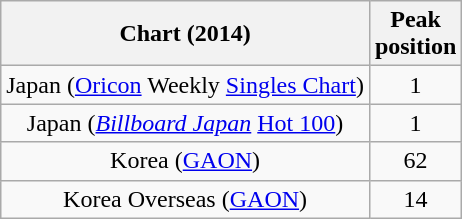<table class="wikitable sortable" border="1" style="text-align:center">
<tr>
<th>Chart (2014)</th>
<th>Peak<br>position</th>
</tr>
<tr>
<td>Japan (<a href='#'>Oricon</a> Weekly <a href='#'>Singles Chart</a>)</td>
<td>1</td>
</tr>
<tr>
<td>Japan (<em><a href='#'>Billboard Japan</a></em> <a href='#'>Hot 100</a>)</td>
<td>1</td>
</tr>
<tr>
<td>Korea (<a href='#'>GAON</a>)</td>
<td>62</td>
</tr>
<tr>
<td>Korea Overseas (<a href='#'>GAON</a>)</td>
<td>14</td>
</tr>
</table>
